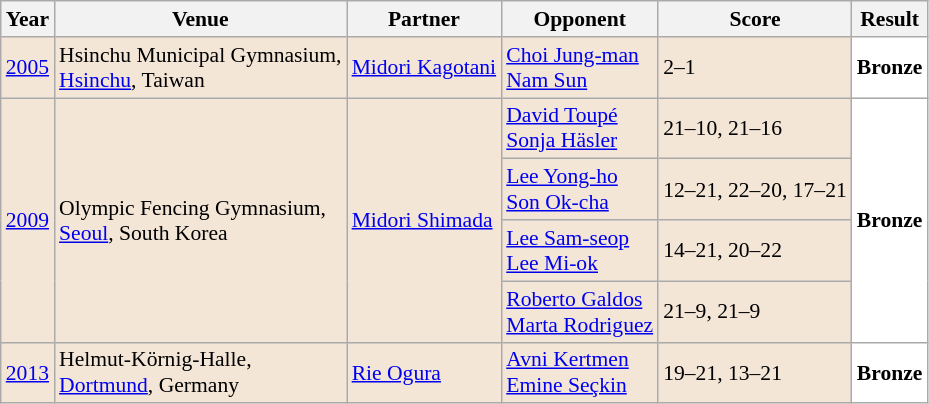<table class="sortable wikitable" style="font-size: 90%;">
<tr>
<th>Year</th>
<th>Venue</th>
<th>Partner</th>
<th>Opponent</th>
<th>Score</th>
<th>Result</th>
</tr>
<tr style="background:#F3E6D7">
<td align="center"><a href='#'>2005</a></td>
<td align="left">Hsinchu Municipal Gymnasium,<br><a href='#'>Hsinchu</a>, Taiwan</td>
<td align="left"> <a href='#'>Midori Kagotani</a></td>
<td align="left"> <a href='#'>Choi Jung-man</a><br> <a href='#'>Nam Sun</a></td>
<td align="left">2–1</td>
<td style="text-align:left; background:white"> <strong>Bronze</strong></td>
</tr>
<tr style="background:#F3E6D7">
<td rowspan="4" align="center"><a href='#'>2009</a></td>
<td rowspan="4" align="left">Olympic Fencing Gymnasium,<br><a href='#'>Seoul</a>, South Korea</td>
<td rowspan="4" align="left"> <a href='#'>Midori Shimada</a></td>
<td align="left"> <a href='#'>David Toupé</a><br> <a href='#'>Sonja Häsler</a></td>
<td align="left">21–10, 21–16</td>
<td rowspan="4" style="text-align:left; background:white"> <strong>Bronze</strong></td>
</tr>
<tr style="background:#F3E6D7">
<td align="left"> <a href='#'>Lee Yong-ho</a><br> <a href='#'>Son Ok-cha</a></td>
<td align="left">12–21, 22–20, 17–21</td>
</tr>
<tr style="background:#F3E6D7">
<td align="left"> <a href='#'>Lee Sam-seop</a><br> <a href='#'>Lee Mi-ok</a></td>
<td align="left">14–21, 20–22</td>
</tr>
<tr style="background:#F3E6D7">
<td align="left"> <a href='#'>Roberto Galdos</a><br> <a href='#'>Marta Rodriguez</a></td>
<td align="left">21–9, 21–9</td>
</tr>
<tr style="background:#F3E6D7">
<td align="center"><a href='#'>2013</a></td>
<td align="left">Helmut-Körnig-Halle,<br><a href='#'>Dortmund</a>, Germany</td>
<td align="left"> <a href='#'>Rie Ogura</a></td>
<td align="left"> <a href='#'>Avni Kertmen</a><br> <a href='#'>Emine Seçkin</a></td>
<td align="left">19–21, 13–21</td>
<td style="text-align:left; background:white"> <strong>Bronze</strong></td>
</tr>
</table>
